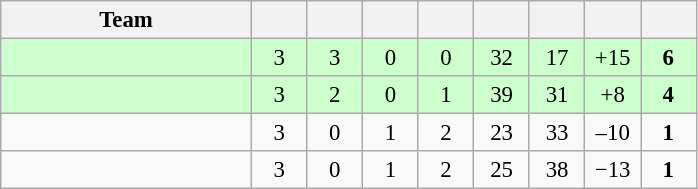<table class="wikitable" style="text-align:center;font-size:95%">
<tr>
<th width=160>Team</th>
<th width=30></th>
<th width=30></th>
<th width=30></th>
<th width=30></th>
<th width=30></th>
<th width=30></th>
<th width=30></th>
<th width=30></th>
</tr>
<tr bgcolor=ccffcc>
<td align="left"></td>
<td>3</td>
<td>3</td>
<td>0</td>
<td>0</td>
<td>32</td>
<td>17</td>
<td>+15</td>
<td><strong>6</strong></td>
</tr>
<tr bgcolor=ccffcc>
<td align="left"></td>
<td>3</td>
<td>2</td>
<td>0</td>
<td>1</td>
<td>39</td>
<td>31</td>
<td>+8</td>
<td><strong>4</strong></td>
</tr>
<tr>
<td align="left"></td>
<td>3</td>
<td>0</td>
<td>1</td>
<td>2</td>
<td>23</td>
<td>33</td>
<td>–10</td>
<td><strong>1</strong></td>
</tr>
<tr>
<td align="left"></td>
<td>3</td>
<td>0</td>
<td>1</td>
<td>2</td>
<td>25</td>
<td>38</td>
<td>−13</td>
<td><strong>1</strong></td>
</tr>
</table>
